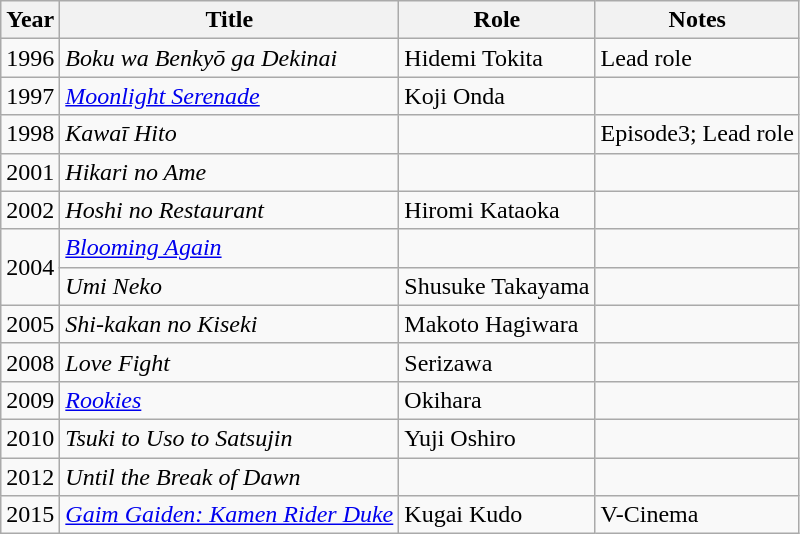<table class="wikitable">
<tr>
<th>Year</th>
<th>Title</th>
<th>Role</th>
<th>Notes</th>
</tr>
<tr>
<td>1996</td>
<td><em>Boku wa Benkyō ga Dekinai</em></td>
<td>Hidemi Tokita</td>
<td>Lead role</td>
</tr>
<tr>
<td>1997</td>
<td><em><a href='#'>Moonlight Serenade</a></em></td>
<td>Koji Onda</td>
<td></td>
</tr>
<tr>
<td>1998</td>
<td><em>Kawaī Hito</em></td>
<td></td>
<td>Episode3; Lead role</td>
</tr>
<tr>
<td>2001</td>
<td><em>Hikari no Ame</em></td>
<td></td>
<td></td>
</tr>
<tr>
<td>2002</td>
<td><em>Hoshi no Restaurant</em></td>
<td>Hiromi Kataoka</td>
<td></td>
</tr>
<tr>
<td rowspan="2">2004</td>
<td><em><a href='#'>Blooming Again</a></em></td>
<td></td>
<td></td>
</tr>
<tr>
<td><em>Umi Neko</em></td>
<td>Shusuke Takayama</td>
<td></td>
</tr>
<tr>
<td>2005</td>
<td><em>Shi-kakan no Kiseki</em></td>
<td>Makoto Hagiwara</td>
<td></td>
</tr>
<tr>
<td>2008</td>
<td><em>Love Fight</em></td>
<td>Serizawa</td>
<td></td>
</tr>
<tr>
<td>2009</td>
<td><em><a href='#'>Rookies</a></em></td>
<td>Okihara</td>
<td></td>
</tr>
<tr>
<td>2010</td>
<td><em>Tsuki to Uso to Satsujin</em></td>
<td>Yuji Oshiro</td>
<td></td>
</tr>
<tr>
<td>2012</td>
<td><em>Until the Break of Dawn</em></td>
<td></td>
<td></td>
</tr>
<tr>
<td>2015</td>
<td><em><a href='#'>Gaim Gaiden: Kamen Rider Duke</a></em></td>
<td>Kugai Kudo</td>
<td>V-Cinema</td>
</tr>
</table>
